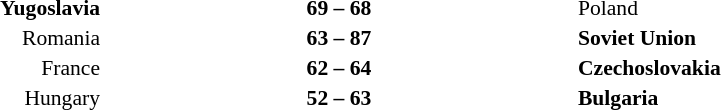<table width=75% cellspacing=1>
<tr>
<th width=25%></th>
<th width=25%></th>
<th width=25%></th>
</tr>
<tr style=font-size:90%>
<td align=right><strong>Yugoslavia</strong></td>
<td align=center><strong>69 – 68</strong></td>
<td>Poland</td>
</tr>
<tr style=font-size:90%>
<td align=right>Romania</td>
<td align=center><strong>63 – 87</strong></td>
<td><strong>Soviet Union</strong></td>
</tr>
<tr style=font-size:90%>
<td align=right>France</td>
<td align=center><strong>62 – 64</strong></td>
<td><strong>Czechoslovakia</strong></td>
</tr>
<tr style=font-size:90%>
<td align=right>Hungary</td>
<td align=center><strong>52 – 63</strong></td>
<td><strong>Bulgaria</strong></td>
</tr>
</table>
